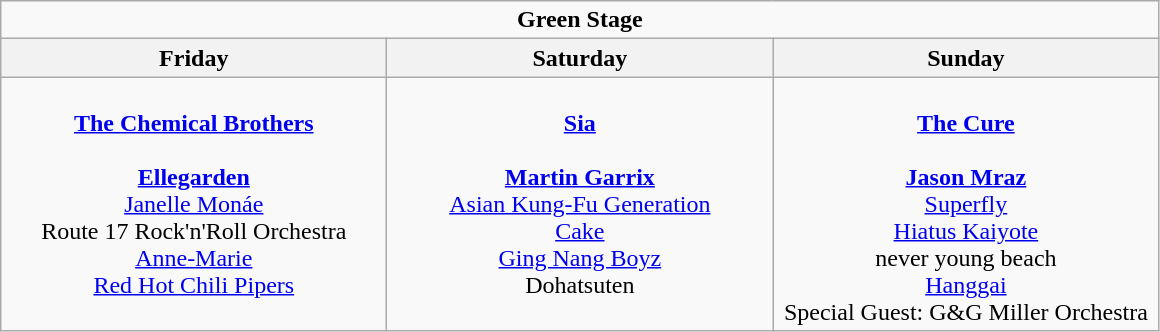<table class="wikitable">
<tr>
<td colspan="3" style="text-align:center;"><strong>Green Stage</strong></td>
</tr>
<tr>
<th>Friday</th>
<th>Saturday</th>
<th>Sunday</th>
</tr>
<tr>
<td style="text-align:center; vertical-align:top; width:250px;"><br><strong><a href='#'>The Chemical Brothers</a></strong>
<br>
<br> <strong><a href='#'>Ellegarden</a></strong>
<br> <a href='#'>Janelle Monáe</a>
<br> Route 17 Rock'n'Roll Orchestra
<br> <a href='#'>Anne-Marie</a>
<br> <a href='#'>Red Hot Chili Pipers</a></td>
<td style="text-align:center; vertical-align:top; width:250px;"><br><strong><a href='#'>Sia</a></strong>
<br>
<br> <strong><a href='#'>Martin Garrix</a></strong>
<br> <a href='#'>Asian Kung-Fu Generation</a>
<br> <a href='#'>Cake</a>
<br> <a href='#'>Ging Nang Boyz</a>
<br> Dohatsuten</td>
<td style="text-align:center; vertical-align:top; width:250px;"><br><strong><a href='#'>The Cure</a></strong>
<br>
<br> <strong><a href='#'>Jason Mraz</a></strong>
<br> <a href='#'>Superfly</a>
<br> <a href='#'>Hiatus Kaiyote</a>
<br> never young beach
<br> <a href='#'>Hanggai</a>
<br> Special Guest: G&G Miller Orchestra</td>
</tr>
</table>
